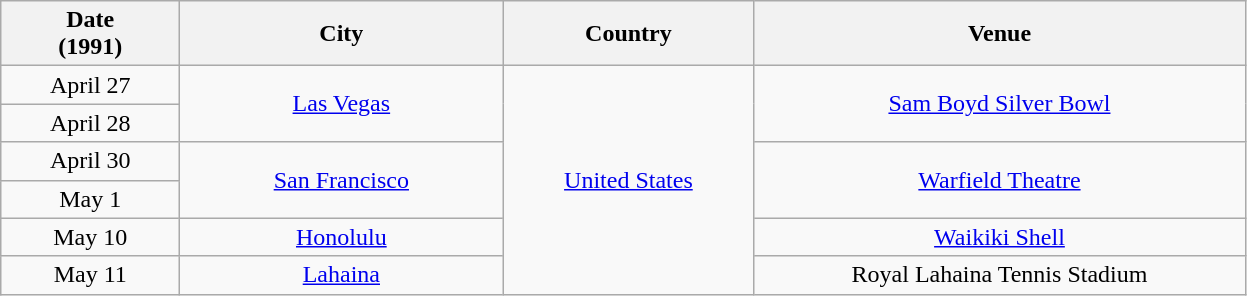<table class="wikitable sortable plainrowheaders" style="text-align:center;">
<tr>
<th scope="col" style="width:7em;">Date<br>(1991)</th>
<th scope="col" style="width:13em;">City</th>
<th scope="col" style="width:10em;">Country</th>
<th scope="col" style="width:20em;">Venue</th>
</tr>
<tr>
<td>April 27</td>
<td rowspan="2"><a href='#'>Las Vegas</a></td>
<td rowspan="6"><a href='#'>United States</a></td>
<td rowspan="2"><a href='#'>Sam Boyd Silver Bowl</a></td>
</tr>
<tr>
<td>April 28</td>
</tr>
<tr>
<td>April 30</td>
<td rowspan="2"><a href='#'>San Francisco</a></td>
<td rowspan="2"><a href='#'>Warfield Theatre</a></td>
</tr>
<tr>
<td>May 1</td>
</tr>
<tr>
<td>May 10</td>
<td><a href='#'>Honolulu</a></td>
<td><a href='#'>Waikiki Shell</a></td>
</tr>
<tr>
<td>May 11</td>
<td><a href='#'>Lahaina</a></td>
<td>Royal Lahaina Tennis Stadium</td>
</tr>
</table>
